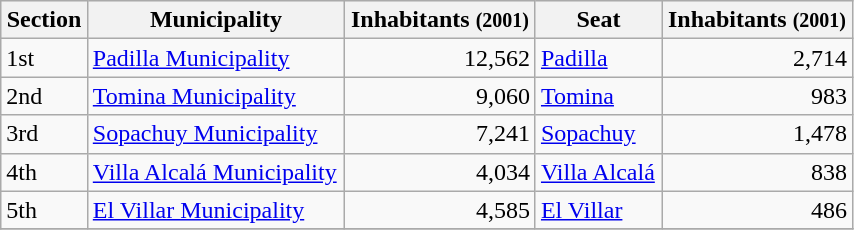<table class="wikitable" border="1" style="width:45%;" border="1">
<tr bgcolor=#EFEFEF>
<th><strong>Section</strong></th>
<th><strong>Municipality</strong></th>
<th><strong>Inhabitants</strong>  <small> (2001) </small> </th>
<th><strong>Seat</strong></th>
<th><strong>Inhabitants</strong>  <small> (2001) </small></th>
</tr>
<tr>
<td>1st</td>
<td><a href='#'>Padilla Municipality</a></td>
<td align="right">12,562</td>
<td><a href='#'>Padilla</a></td>
<td align="right">2,714</td>
</tr>
<tr>
<td>2nd</td>
<td><a href='#'>Tomina Municipality</a></td>
<td align="right">9,060</td>
<td><a href='#'>Tomina</a></td>
<td align="right">983</td>
</tr>
<tr>
<td>3rd</td>
<td><a href='#'>Sopachuy Municipality</a></td>
<td align="right">7,241</td>
<td><a href='#'>Sopachuy</a></td>
<td align="right">1,478</td>
</tr>
<tr>
<td>4th</td>
<td><a href='#'>Villa Alcalá Municipality</a></td>
<td align="right">4,034</td>
<td><a href='#'>Villa Alcalá</a></td>
<td align="right">838</td>
</tr>
<tr>
<td>5th</td>
<td><a href='#'>El Villar Municipality</a></td>
<td align="right">4,585</td>
<td><a href='#'>El Villar</a></td>
<td align="right">486</td>
</tr>
<tr>
</tr>
</table>
